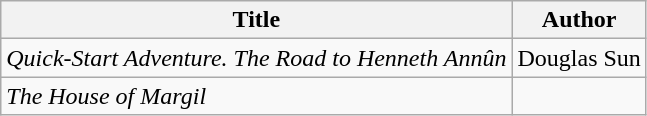<table class="wikitable">
<tr>
<th>Title</th>
<th>Author</th>
</tr>
<tr>
<td><em>Quick-Start Adventure. The Road to Henneth Annûn</em></td>
<td>Douglas Sun</td>
</tr>
<tr>
<td><em>The House of Margil</em></td>
<td></td>
</tr>
</table>
